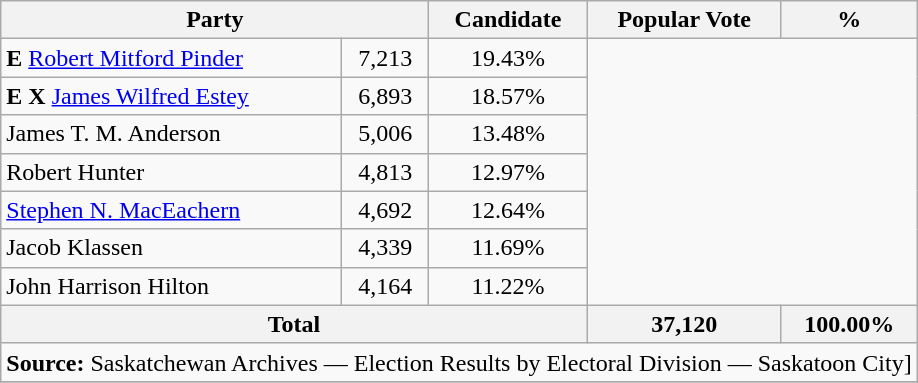<table class="wikitable">
<tr>
<th colspan="2">Party</th>
<th>Candidate</th>
<th>Popular Vote</th>
<th>%</th>
</tr>
<tr>
<td><strong>E</strong> <a href='#'>Robert Mitford Pinder</a></td>
<td align=center>7,213</td>
<td align=center>19.43%</td>
</tr>
<tr>
<td><strong>E</strong> <strong>X</strong> <a href='#'>James Wilfred Estey</a></td>
<td align=center>6,893</td>
<td align=center>18.57%</td>
</tr>
<tr>
<td>James T. M. Anderson</td>
<td align=center>5,006</td>
<td align=center>13.48%</td>
</tr>
<tr>
<td>Robert Hunter</td>
<td align=center>4,813</td>
<td align=center>12.97%</td>
</tr>
<tr>
<td><a href='#'>Stephen N. MacEachern</a></td>
<td align=center>4,692</td>
<td align=center>12.64%</td>
</tr>
<tr>
<td>Jacob Klassen</td>
<td align=center>4,339</td>
<td align=center>11.69%</td>
</tr>
<tr>
<td>John Harrison Hilton</td>
<td align=center>4,164</td>
<td align=center>11.22%</td>
</tr>
<tr ->
<th colspan=3>Total</th>
<th>37,120</th>
<th>100.00%</th>
</tr>
<tr>
<td align="center" colspan=5><strong>Source:</strong> Saskatchewan Archives — Election Results by Electoral Division — Saskatoon City]</td>
</tr>
<tr>
</tr>
</table>
